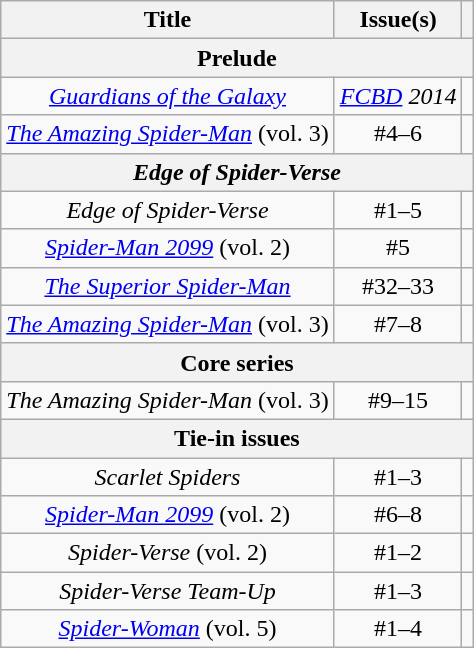<table class="wikitable" style="text-align:center; width:auto;">
<tr>
<th>Title</th>
<th>Issue(s)</th>
<th></th>
</tr>
<tr>
<th colspan="3">Prelude</th>
</tr>
<tr>
<td><em><a href='#'>Guardians of the Galaxy</a></em></td>
<td><em><a href='#'>FCBD</a> 2014</em></td>
<td></td>
</tr>
<tr>
<td><em><a href='#'>The Amazing Spider-Man</a></em> (vol. 3)</td>
<td>#4–6</td>
<td></td>
</tr>
<tr>
<th colspan="3"><em>Edge of Spider-Verse</em></th>
</tr>
<tr>
<td><em>Edge of Spider-Verse</em></td>
<td>#1–5</td>
<td></td>
</tr>
<tr>
<td><em><a href='#'>Spider-Man 2099</a></em> (vol. 2)</td>
<td>#5</td>
<td></td>
</tr>
<tr>
<td><em><a href='#'>The Superior Spider-Man</a></em></td>
<td>#32–33</td>
<td></td>
</tr>
<tr>
<td><em><a href='#'>The Amazing Spider-Man</a></em> (vol. 3)</td>
<td>#7–8</td>
<td></td>
</tr>
<tr>
<th colspan="3">Core series</th>
</tr>
<tr>
<td><em>The Amazing Spider-Man</em> (vol. 3)</td>
<td>#9–15</td>
<td></td>
</tr>
<tr>
<th colspan="3">Tie-in issues</th>
</tr>
<tr>
<td><em>Scarlet Spiders</em></td>
<td>#1–3</td>
<td></td>
</tr>
<tr>
<td><em><a href='#'>Spider-Man 2099</a></em> (vol. 2)</td>
<td>#6–8</td>
<td></td>
</tr>
<tr>
<td><em>Spider-Verse</em> (vol. 2)</td>
<td>#1–2</td>
<td></td>
</tr>
<tr>
<td><em>Spider-Verse Team-Up</em></td>
<td>#1–3</td>
<td></td>
</tr>
<tr>
<td><em><a href='#'>Spider-Woman</a></em> (vol. 5)</td>
<td>#1–4</td>
<td></td>
</tr>
</table>
